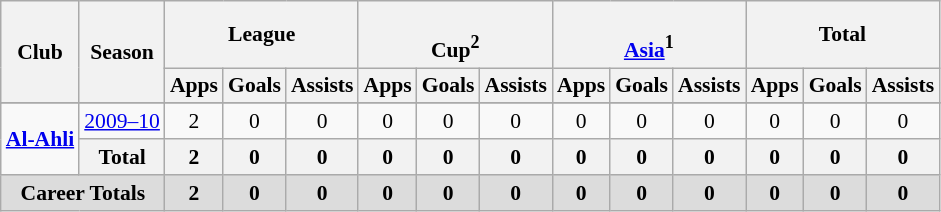<table class="wikitable" style="font-size:90%; text-align: center;">
<tr>
<th rowspan="2">Club</th>
<th rowspan="2">Season</th>
<th colspan="3">League</th>
<th colspan="3"><br>Cup<sup>2</sup></th>
<th colspan="3"><br><a href='#'>Asia</a><sup>1</sup></th>
<th colspan="3">Total</th>
</tr>
<tr>
<th>Apps</th>
<th>Goals</th>
<th>Assists</th>
<th>Apps</th>
<th>Goals</th>
<th>Assists</th>
<th>Apps</th>
<th>Goals</th>
<th>Assists</th>
<th>Apps</th>
<th>Goals</th>
<th>Assists</th>
</tr>
<tr>
</tr>
<tr align=center>
<td rowspan="2" align=center valign=center><strong><a href='#'>Al-Ahli</a></strong></td>
<td><a href='#'>2009–10</a></td>
<td>2</td>
<td>0</td>
<td>0</td>
<td>0</td>
<td>0</td>
<td>0</td>
<td>0</td>
<td>0</td>
<td>0</td>
<td>0</td>
<td>0</td>
<td>0</td>
</tr>
<tr align=center>
<th>Total</th>
<th>2</th>
<th>0</th>
<th>0</th>
<th>0</th>
<th>0</th>
<th>0</th>
<th>0</th>
<th>0</th>
<th>0</th>
<th>0</th>
<th>0</th>
<th>0</th>
</tr>
<tr>
<th style="background: #DCDCDC" colspan="2">Career Totals</th>
<th style="background: #DCDCDC">2</th>
<th style="background: #DCDCDC">0</th>
<th style="background: #DCDCDC">0</th>
<th style="background: #DCDCDC">0</th>
<th style="background: #DCDCDC">0</th>
<th style="background: #DCDCDC">0</th>
<th style="background: #DCDCDC">0</th>
<th style="background: #DCDCDC">0</th>
<th style="background: #DCDCDC">0</th>
<th style="background: #DCDCDC">0</th>
<th style="background: #DCDCDC">0</th>
<th style="background: #DCDCDC">0</th>
</tr>
</table>
